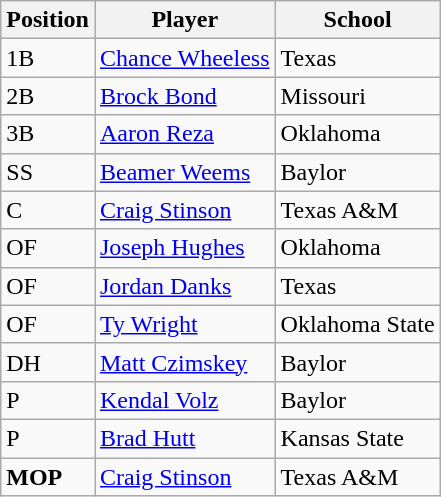<table class="wikitable">
<tr>
<th>Position</th>
<th>Player</th>
<th>School</th>
</tr>
<tr>
<td>1B</td>
<td><a href='#'>Chance Wheeless</a></td>
<td>Texas</td>
</tr>
<tr>
<td>2B</td>
<td><a href='#'>Brock Bond</a></td>
<td>Missouri</td>
</tr>
<tr>
<td>3B</td>
<td><a href='#'>Aaron Reza</a></td>
<td>Oklahoma</td>
</tr>
<tr>
<td>SS</td>
<td><a href='#'>Beamer Weems</a></td>
<td>Baylor</td>
</tr>
<tr>
<td>C</td>
<td><a href='#'>Craig Stinson</a></td>
<td>Texas A&M</td>
</tr>
<tr>
<td>OF</td>
<td><a href='#'>Joseph Hughes</a></td>
<td>Oklahoma</td>
</tr>
<tr>
<td>OF</td>
<td><a href='#'>Jordan Danks</a></td>
<td>Texas</td>
</tr>
<tr>
<td>OF</td>
<td><a href='#'>Ty Wright</a></td>
<td>Oklahoma State</td>
</tr>
<tr>
<td>DH</td>
<td><a href='#'>Matt Czimskey</a></td>
<td>Baylor</td>
</tr>
<tr>
<td>P</td>
<td><a href='#'>Kendal Volz</a></td>
<td>Baylor</td>
</tr>
<tr>
<td>P</td>
<td><a href='#'>Brad Hutt</a></td>
<td>Kansas State</td>
</tr>
<tr>
<td><strong>MOP</strong></td>
<td><a href='#'>Craig Stinson</a></td>
<td>Texas A&M</td>
</tr>
</table>
